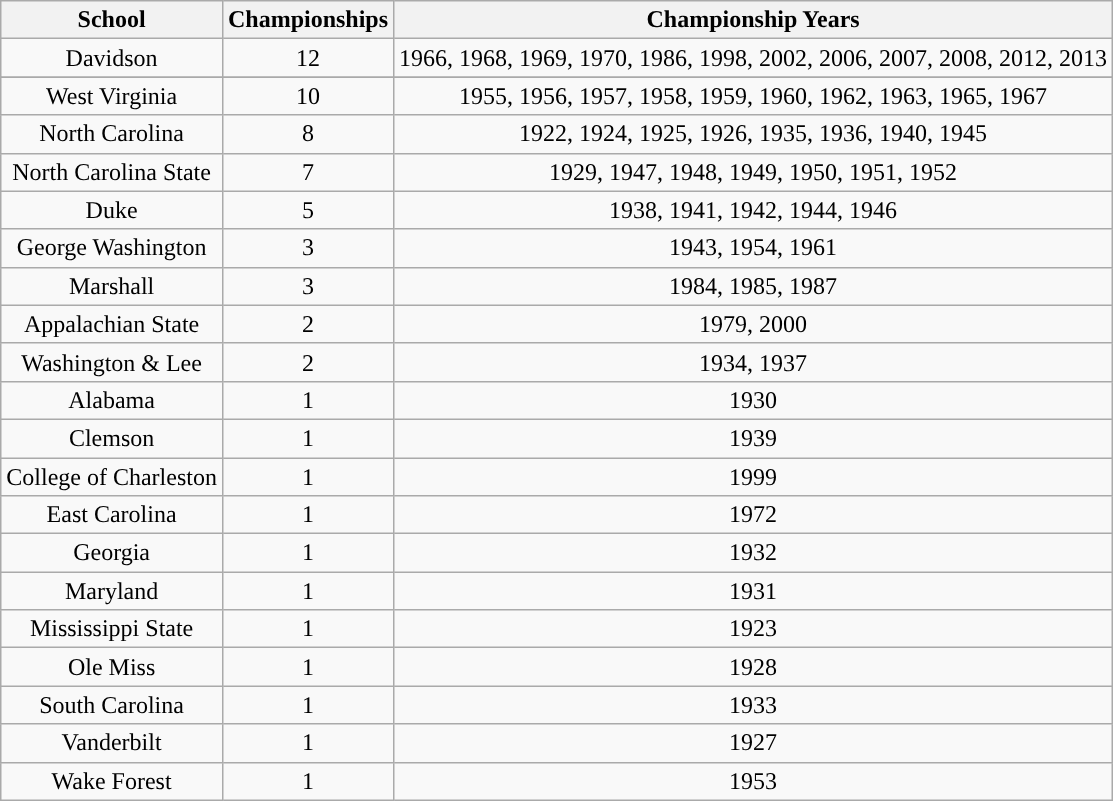<table class="wikitable sortable" style="text-align:center">
<tr>
<th width=px>School</th>
<th width=px>Championships</th>
<th width=px>Championship Years</th>
</tr>
<tr>
<td>Davidson</td>
<td>12</td>
<td>1966, 1968, 1969, 1970, 1986, 1998, 2002, 2006, 2007, 2008, 2012, 2013</td>
</tr>
<tr>
</tr>
<tr>
<td>West Virginia</td>
<td>10</td>
<td>1955, 1956, 1957, 1958, 1959, 1960, 1962, 1963, 1965, 1967</td>
</tr>
<tr>
<td>North Carolina</td>
<td>8</td>
<td>1922, 1924, 1925, 1926, 1935, 1936, 1940, 1945</td>
</tr>
<tr>
<td>North Carolina State</td>
<td>7</td>
<td>1929, 1947, 1948, 1949, 1950, 1951, 1952</td>
</tr>
<tr>
<td>Duke</td>
<td>5</td>
<td>1938, 1941, 1942, 1944, 1946</td>
</tr>
<tr>
<td>George Washington</td>
<td>3</td>
<td>1943, 1954, 1961</td>
</tr>
<tr>
<td>Marshall</td>
<td>3</td>
<td>1984, 1985, 1987</td>
</tr>
<tr>
<td>Appalachian State</td>
<td>2</td>
<td>1979, 2000</td>
</tr>
<tr>
<td>Washington & Lee</td>
<td>2</td>
<td>1934, 1937</td>
</tr>
<tr>
<td>Alabama</td>
<td>1</td>
<td>1930</td>
</tr>
<tr>
<td>Clemson</td>
<td>1</td>
<td>1939</td>
</tr>
<tr>
<td>College of Charleston</td>
<td>1</td>
<td>1999</td>
</tr>
<tr>
<td>East Carolina</td>
<td>1</td>
<td>1972</td>
</tr>
<tr>
<td>Georgia</td>
<td>1</td>
<td>1932</td>
</tr>
<tr>
<td>Maryland</td>
<td>1</td>
<td>1931</td>
</tr>
<tr>
<td>Mississippi State</td>
<td>1</td>
<td>1923</td>
</tr>
<tr>
<td>Ole Miss</td>
<td>1</td>
<td>1928</td>
</tr>
<tr>
<td>South Carolina</td>
<td>1</td>
<td>1933</td>
</tr>
<tr>
<td>Vanderbilt</td>
<td>1</td>
<td>1927</td>
</tr>
<tr>
<td>Wake Forest</td>
<td>1</td>
<td>1953</td>
</tr>
</table>
